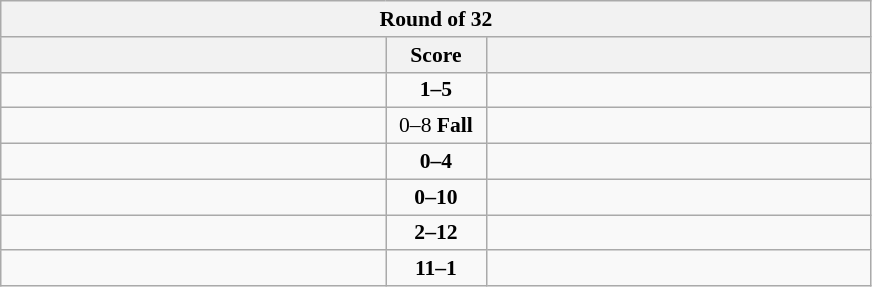<table class="wikitable" style="text-align: center; font-size:90% ">
<tr>
<th colspan=3>Round of 32</th>
</tr>
<tr>
<th align="right" width="250"></th>
<th width="60">Score</th>
<th align="left" width="250"></th>
</tr>
<tr>
<td align=left></td>
<td align=center><strong>1–5</strong></td>
<td align=left><strong></strong></td>
</tr>
<tr>
<td align=left></td>
<td align=center>0–8 <strong>Fall</strong></td>
<td align=left><strong></strong></td>
</tr>
<tr>
<td align=left></td>
<td align=center><strong>0–4</strong></td>
<td align=left><strong></strong></td>
</tr>
<tr>
<td align=left></td>
<td align=center><strong>0–10</strong></td>
<td align=left><strong></strong></td>
</tr>
<tr>
<td align=left></td>
<td align=center><strong>2–12</strong></td>
<td align=left><strong></strong></td>
</tr>
<tr>
<td align=left><strong></strong></td>
<td align=center><strong>11–1</strong></td>
<td align=left></td>
</tr>
</table>
